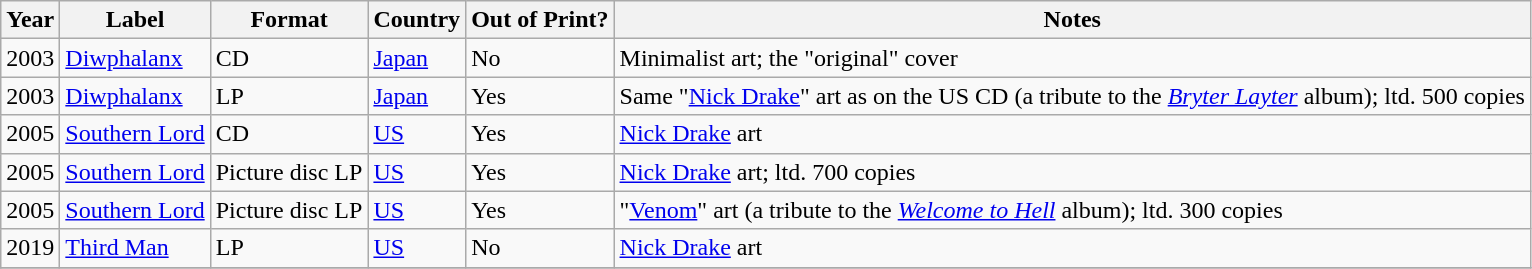<table class="wikitable">
<tr>
<th>Year</th>
<th>Label</th>
<th>Format</th>
<th>Country</th>
<th>Out of Print?</th>
<th>Notes</th>
</tr>
<tr>
<td>2003</td>
<td><a href='#'>Diwphalanx</a></td>
<td>CD</td>
<td><a href='#'>Japan</a></td>
<td>No</td>
<td>Minimalist art; the "original" cover</td>
</tr>
<tr>
<td>2003</td>
<td><a href='#'>Diwphalanx</a></td>
<td>LP</td>
<td><a href='#'>Japan</a></td>
<td>Yes</td>
<td>Same "<a href='#'>Nick Drake</a>" art as on the US CD (a tribute to the <em><a href='#'>Bryter Layter</a></em> album); ltd. 500 copies</td>
</tr>
<tr>
<td>2005</td>
<td><a href='#'>Southern Lord</a></td>
<td>CD</td>
<td><a href='#'>US</a></td>
<td>Yes</td>
<td><a href='#'>Nick Drake</a> art</td>
</tr>
<tr>
<td>2005</td>
<td><a href='#'>Southern Lord</a></td>
<td>Picture disc LP</td>
<td><a href='#'>US</a></td>
<td>Yes</td>
<td><a href='#'>Nick Drake</a> art; ltd. 700 copies</td>
</tr>
<tr>
<td>2005</td>
<td><a href='#'>Southern Lord</a></td>
<td>Picture disc LP</td>
<td><a href='#'>US</a></td>
<td>Yes</td>
<td>"<a href='#'>Venom</a>" art (a tribute to the <em><a href='#'>Welcome to Hell</a></em> album); ltd. 300 copies</td>
</tr>
<tr>
<td>2019</td>
<td><a href='#'>Third Man</a></td>
<td>LP</td>
<td><a href='#'>US</a></td>
<td>No</td>
<td><a href='#'>Nick Drake</a> art</td>
</tr>
<tr>
</tr>
</table>
